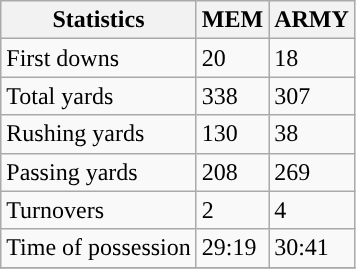<table class="wikitable" style="float: left;">
<tr>
<th>Statistics</th>
<th>MEM</th>
<th>ARMY</th>
</tr>
<tr>
<td>First downs</td>
<td>20</td>
<td>18</td>
</tr>
<tr>
<td>Total yards</td>
<td>338</td>
<td>307</td>
</tr>
<tr>
<td>Rushing yards</td>
<td>130</td>
<td>38</td>
</tr>
<tr>
<td>Passing yards</td>
<td>208</td>
<td>269</td>
</tr>
<tr>
<td>Turnovers</td>
<td>2</td>
<td>4</td>
</tr>
<tr>
<td>Time of possession</td>
<td>29:19</td>
<td>30:41</td>
</tr>
<tr>
</tr>
</table>
